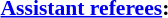<table width=50% style="font-size: 90%">
<tr>
<td><br><strong><a href='#'>Assistant referees</a>:</strong></td>
</tr>
</table>
